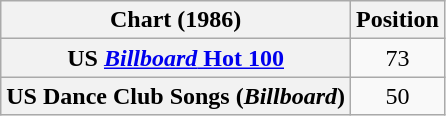<table class="wikitable plainrowheaders" style="text-align:center">
<tr>
<th scope="col">Chart (1986)</th>
<th scope="col">Position</th>
</tr>
<tr>
<th scope="row">US <a href='#'><em>Billboard</em> Hot 100</a></th>
<td>73</td>
</tr>
<tr>
<th scope="row">US Dance Club Songs (<em>Billboard</em>)</th>
<td>50</td>
</tr>
</table>
